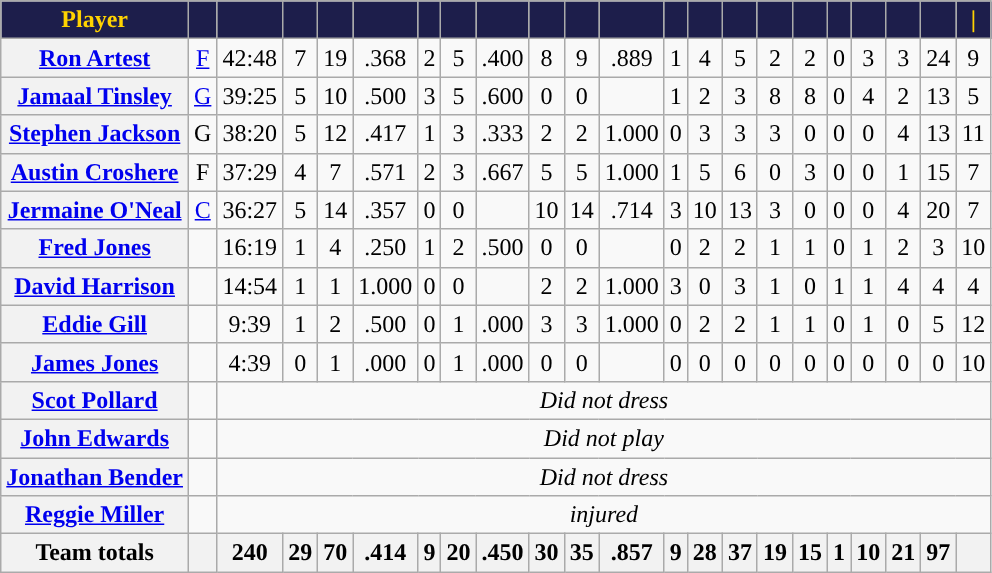<table class="wikitable plainrowheaders" style="text-align: center">
<tr>
<th scope="col" style="background:#1D1E4B; color:#FFD300">Player</th>
<th scope="col" style="background:#1D1E4B; color:#FFD300"></th>
<th scope="col" style="background:#1D1E4B; color:#FFD300"></th>
<th scope="col" style="background:#1D1E4B; color:#FFD300"></th>
<th scope="col" style="background:#1D1E4B; color:#FFD300"></th>
<th scope="col" style="background:#1D1E4B; color:#FFD300"></th>
<th scope="col" style="background:#1D1E4B; color:#FFD300"></th>
<th scope="col" style="background:#1D1E4B; color:#FFD300"></th>
<th scope="col" style="background:#1D1E4B; color:#FFD300"></th>
<th scope="col" style="background:#1D1E4B; color:#FFD300"></th>
<th scope="col" style="background:#1D1E4B; color:#FFD300"></th>
<th scope="col" style="background:#1D1E4B; color:#FFD300"></th>
<th scope="col" style="background:#1D1E4B; color:#FFD300"></th>
<th scope="col" style="background:#1D1E4B; color:#FFD300"></th>
<th scope="col" style="background:#1D1E4B; color:#FFD300"></th>
<th scope="col" style="background:#1D1E4B; color:#FFD300"></th>
<th scope="col" style="background:#1D1E4B; color:#FFD300"></th>
<th scope="col" style="background:#1D1E4B; color:#FFD300"></th>
<th scope="col" style="background:#1D1E4B; color:#FFD300"></th>
<th scope="col" style="background:#1D1E4B; color:#FFD300"></th>
<th scope="col" style="background:#1D1E4B; color:#FFD300"></th>
<th scope="col" style="background:#1D1E4B; color:#FFD300">|</th>
</tr>
<tr>
<th scope="row"><a href='#'>Ron Artest</a></th>
<td><a href='#'>F</a></td>
<td>42:48</td>
<td>7</td>
<td>19</td>
<td>.368</td>
<td>2</td>
<td>5</td>
<td>.400</td>
<td>8</td>
<td>9</td>
<td>.889</td>
<td>1</td>
<td>4</td>
<td>5</td>
<td>2</td>
<td>2</td>
<td>0</td>
<td>3</td>
<td>3</td>
<td>24</td>
<td>9</td>
</tr>
<tr>
<th scope="row"><a href='#'>Jamaal Tinsley</a></th>
<td><a href='#'>G</a></td>
<td>39:25</td>
<td>5</td>
<td>10</td>
<td>.500</td>
<td>3</td>
<td>5</td>
<td>.600</td>
<td>0</td>
<td>0</td>
<td></td>
<td>1</td>
<td>2</td>
<td>3</td>
<td>8</td>
<td>8</td>
<td>0</td>
<td>4</td>
<td>2</td>
<td>13</td>
<td>5</td>
</tr>
<tr>
<th scope="row"><a href='#'>Stephen Jackson</a></th>
<td>G</td>
<td>38:20</td>
<td>5</td>
<td>12</td>
<td>.417</td>
<td>1</td>
<td>3</td>
<td>.333</td>
<td>2</td>
<td>2</td>
<td>1.000</td>
<td>0</td>
<td>3</td>
<td>3</td>
<td>3</td>
<td>0</td>
<td>0</td>
<td>0</td>
<td>4</td>
<td>13</td>
<td>11</td>
</tr>
<tr>
<th scope="row"><a href='#'>Austin Croshere</a></th>
<td>F</td>
<td>37:29</td>
<td>4</td>
<td>7</td>
<td>.571</td>
<td>2</td>
<td>3</td>
<td>.667</td>
<td>5</td>
<td>5</td>
<td>1.000</td>
<td>1</td>
<td>5</td>
<td>6</td>
<td>0</td>
<td>3</td>
<td>0</td>
<td>0</td>
<td>1</td>
<td>15</td>
<td>7</td>
</tr>
<tr>
<th scope="row"><a href='#'>Jermaine O'Neal</a></th>
<td><a href='#'>C</a></td>
<td>36:27</td>
<td>5</td>
<td>14</td>
<td>.357</td>
<td>0</td>
<td>0</td>
<td></td>
<td>10</td>
<td>14</td>
<td>.714</td>
<td>3</td>
<td>10</td>
<td>13</td>
<td>3</td>
<td>0</td>
<td>0</td>
<td>0</td>
<td>4</td>
<td>20</td>
<td>7</td>
</tr>
<tr>
<th scope="row"><a href='#'>Fred Jones</a></th>
<td></td>
<td>16:19</td>
<td>1</td>
<td>4</td>
<td>.250</td>
<td>1</td>
<td>2</td>
<td>.500</td>
<td>0</td>
<td>0</td>
<td></td>
<td>0</td>
<td>2</td>
<td>2</td>
<td>1</td>
<td>1</td>
<td>0</td>
<td>1</td>
<td>2</td>
<td>3</td>
<td>10</td>
</tr>
<tr>
<th scope="row"><a href='#'>David Harrison</a></th>
<td></td>
<td>14:54</td>
<td>1</td>
<td>1</td>
<td>1.000</td>
<td>0</td>
<td>0</td>
<td></td>
<td>2</td>
<td>2</td>
<td>1.000</td>
<td>3</td>
<td>0</td>
<td>3</td>
<td>1</td>
<td>0</td>
<td>1</td>
<td>1</td>
<td>4</td>
<td>4</td>
<td>4</td>
</tr>
<tr>
<th scope="row"><a href='#'>Eddie Gill</a></th>
<td></td>
<td>9:39</td>
<td>1</td>
<td>2</td>
<td>.500</td>
<td>0</td>
<td>1</td>
<td>.000</td>
<td>3</td>
<td>3</td>
<td>1.000</td>
<td>0</td>
<td>2</td>
<td>2</td>
<td>1</td>
<td>1</td>
<td>0</td>
<td>1</td>
<td>0</td>
<td>5</td>
<td>12</td>
</tr>
<tr>
<th scope="row"><a href='#'>James Jones</a></th>
<td></td>
<td>4:39</td>
<td>0</td>
<td>1</td>
<td>.000</td>
<td>0</td>
<td>1</td>
<td>.000</td>
<td>0</td>
<td>0</td>
<td></td>
<td>0</td>
<td>0</td>
<td>0</td>
<td>0</td>
<td>0</td>
<td>0</td>
<td>0</td>
<td>0</td>
<td>0</td>
<td>10</td>
</tr>
<tr>
<th scope="row"><a href='#'>Scot Pollard</a></th>
<td></td>
<td colspan="20"><em>Did not dress</em></td>
</tr>
<tr>
<th scope="row"><a href='#'>John Edwards</a></th>
<td></td>
<td colspan="20"><em>Did not play</em></td>
</tr>
<tr>
<th scope="row"><a href='#'>Jonathan Bender</a></th>
<td></td>
<td colspan="20"><em>Did not dress</em></td>
</tr>
<tr>
<th scope="row"><a href='#'>Reggie Miller</a></th>
<td></td>
<td colspan="20"><em>injured</em></td>
</tr>
<tr>
<th scope="row"><strong>Team totals</strong></th>
<th></th>
<th><strong>240</strong></th>
<th><strong>29</strong></th>
<th><strong>70</strong></th>
<th><strong>.414</strong></th>
<th><strong>9</strong></th>
<th><strong>20</strong></th>
<th><strong>.450</strong></th>
<th><strong>30</strong></th>
<th><strong>35</strong></th>
<th><strong>.857</strong></th>
<th><strong>9</strong></th>
<th><strong>28</strong></th>
<th><strong>37</strong></th>
<th><strong>19</strong></th>
<th><strong>15</strong></th>
<th><strong>1</strong></th>
<th><strong>10</strong></th>
<th><strong>21</strong></th>
<th><strong>97</strong></th>
<th></th>
</tr>
</table>
